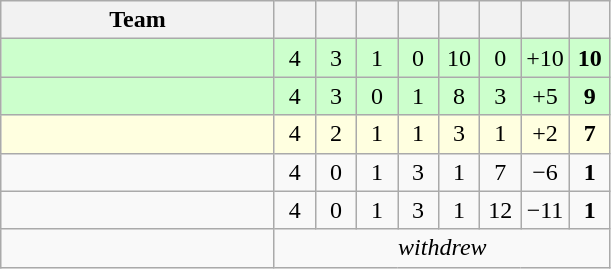<table class="wikitable" style="text-align:center">
<tr>
<th width="175">Team</th>
<th width="20"></th>
<th width="20"></th>
<th width="20"></th>
<th width="20"></th>
<th width="20"></th>
<th width="20"></th>
<th width="20"></th>
<th width="20"></th>
</tr>
<tr bgcolor=ccffcc>
<td align=left></td>
<td>4</td>
<td>3</td>
<td>1</td>
<td>0</td>
<td>10</td>
<td>0</td>
<td>+10</td>
<td><strong>10</strong></td>
</tr>
<tr bgcolor=ccffcc>
<td align=left></td>
<td>4</td>
<td>3</td>
<td>0</td>
<td>1</td>
<td>8</td>
<td>3</td>
<td>+5</td>
<td><strong>9</strong></td>
</tr>
<tr bgcolor=lightyellow>
<td align=left></td>
<td>4</td>
<td>2</td>
<td>1</td>
<td>1</td>
<td>3</td>
<td>1</td>
<td>+2</td>
<td><strong>7</strong></td>
</tr>
<tr>
<td align=left></td>
<td>4</td>
<td>0</td>
<td>1</td>
<td>3</td>
<td>1</td>
<td>7</td>
<td>−6</td>
<td><strong>1</strong></td>
</tr>
<tr>
<td align=left></td>
<td>4</td>
<td>0</td>
<td>1</td>
<td>3</td>
<td>1</td>
<td>12</td>
<td>−11</td>
<td><strong>1</strong></td>
</tr>
<tr>
<td align=left></td>
<td colspan="8" align=center><em>withdrew</em></td>
</tr>
</table>
